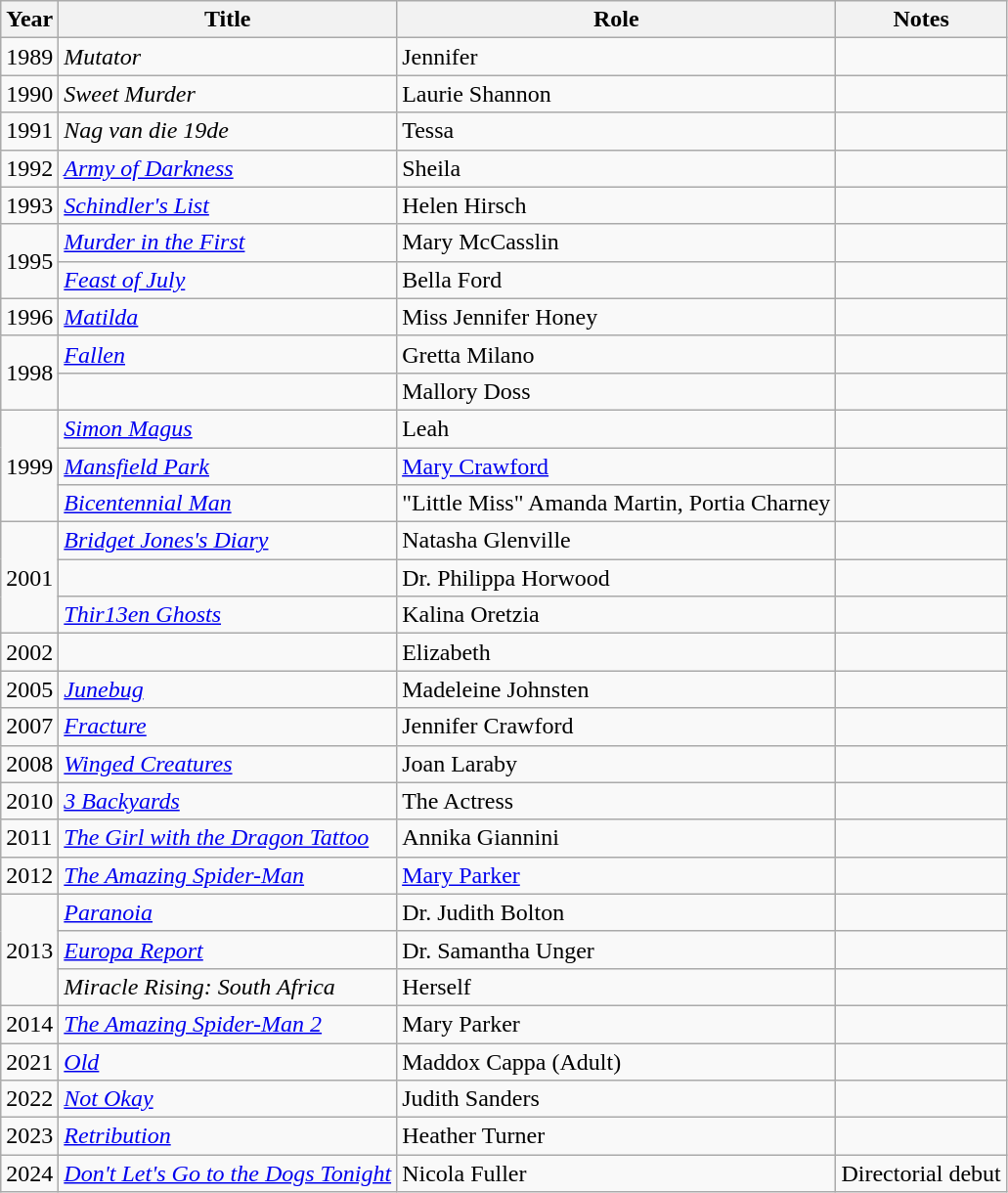<table class="wikitable sortable">
<tr>
<th>Year</th>
<th>Title</th>
<th>Role</th>
<th class="unsortable">Notes</th>
</tr>
<tr>
<td>1989</td>
<td><em>Mutator</em></td>
<td>Jennifer</td>
<td></td>
</tr>
<tr>
<td>1990</td>
<td><em>Sweet Murder</em></td>
<td>Laurie Shannon</td>
<td></td>
</tr>
<tr>
<td>1991</td>
<td><em>Nag van die 19de</em></td>
<td>Tessa</td>
<td></td>
</tr>
<tr>
<td>1992</td>
<td><em><a href='#'>Army of Darkness</a></em></td>
<td>Sheila</td>
<td></td>
</tr>
<tr>
<td>1993</td>
<td><em><a href='#'>Schindler's List</a></em></td>
<td>Helen Hirsch</td>
<td></td>
</tr>
<tr>
<td rowspan="2">1995</td>
<td><em><a href='#'>Murder in the First</a></em></td>
<td>Mary McCasslin</td>
<td></td>
</tr>
<tr>
<td><em><a href='#'>Feast of July</a></em></td>
<td>Bella Ford</td>
<td></td>
</tr>
<tr>
<td>1996</td>
<td><em><a href='#'>Matilda</a></em></td>
<td>Miss Jennifer Honey</td>
<td></td>
</tr>
<tr>
<td rowspan="2">1998</td>
<td><em><a href='#'>Fallen</a></em></td>
<td>Gretta Milano</td>
<td></td>
</tr>
<tr>
<td><em></em></td>
<td>Mallory Doss</td>
<td></td>
</tr>
<tr>
<td rowspan="3">1999</td>
<td><em><a href='#'>Simon Magus</a></em></td>
<td>Leah</td>
<td></td>
</tr>
<tr>
<td><em><a href='#'>Mansfield Park</a></em></td>
<td><a href='#'>Mary Crawford</a></td>
<td></td>
</tr>
<tr>
<td><em><a href='#'>Bicentennial Man</a></em></td>
<td>"Little Miss" Amanda Martin, Portia Charney</td>
<td></td>
</tr>
<tr>
<td rowspan="3">2001</td>
<td><em><a href='#'>Bridget Jones's Diary</a></em></td>
<td>Natasha Glenville</td>
<td></td>
</tr>
<tr>
<td><em></em></td>
<td>Dr. Philippa Horwood</td>
<td></td>
</tr>
<tr>
<td><em><a href='#'>Thir13en Ghosts</a></em></td>
<td>Kalina Oretzia</td>
<td></td>
</tr>
<tr>
<td>2002</td>
<td><em></em></td>
<td>Elizabeth</td>
<td></td>
</tr>
<tr>
<td>2005</td>
<td><em><a href='#'>Junebug</a></em></td>
<td>Madeleine Johnsten</td>
<td></td>
</tr>
<tr>
<td>2007</td>
<td><em><a href='#'>Fracture</a></em></td>
<td>Jennifer Crawford</td>
<td></td>
</tr>
<tr>
<td>2008</td>
<td><em><a href='#'>Winged Creatures</a></em></td>
<td>Joan Laraby</td>
<td></td>
</tr>
<tr>
<td>2010</td>
<td><em><a href='#'>3 Backyards</a></em></td>
<td>The Actress</td>
<td></td>
</tr>
<tr>
<td>2011</td>
<td><em><a href='#'>The Girl with the Dragon Tattoo</a></em></td>
<td>Annika Giannini</td>
<td></td>
</tr>
<tr>
<td>2012</td>
<td><em><a href='#'>The Amazing Spider-Man</a></em></td>
<td><a href='#'>Mary Parker</a></td>
<td></td>
</tr>
<tr>
<td rowspan="3">2013</td>
<td><em><a href='#'>Paranoia</a></em></td>
<td>Dr. Judith Bolton</td>
<td></td>
</tr>
<tr>
<td><em><a href='#'>Europa Report</a></em></td>
<td>Dr. Samantha Unger</td>
<td></td>
</tr>
<tr>
<td><em>Miracle Rising: South Africa</em></td>
<td>Herself</td>
<td></td>
</tr>
<tr>
<td>2014</td>
<td><em><a href='#'>The Amazing Spider-Man 2</a></em></td>
<td>Mary Parker</td>
<td></td>
</tr>
<tr>
<td>2021</td>
<td><em><a href='#'>Old</a></em></td>
<td>Maddox Cappa (Adult)</td>
<td></td>
</tr>
<tr>
<td>2022</td>
<td><em><a href='#'>Not Okay</a></em></td>
<td>Judith Sanders</td>
<td></td>
</tr>
<tr>
<td>2023</td>
<td><em><a href='#'>Retribution</a></em></td>
<td>Heather Turner</td>
<td></td>
</tr>
<tr>
<td>2024</td>
<td><em><a href='#'>Don't Let's Go to the Dogs Tonight</a></em></td>
<td>Nicola Fuller</td>
<td>Directorial debut</td>
</tr>
</table>
